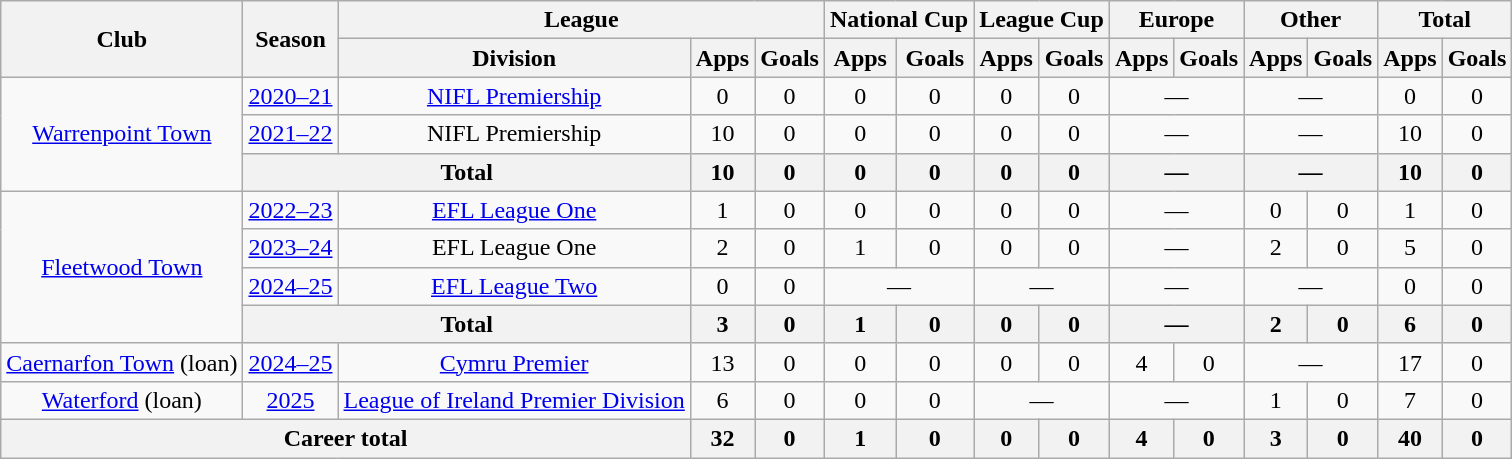<table class="wikitable" style="text-align:center;">
<tr>
<th rowspan="2">Club</th>
<th rowspan="2">Season</th>
<th colspan="3">League</th>
<th colspan="2">National Cup</th>
<th colspan="2">League Cup</th>
<th colspan="2">Europe</th>
<th colspan="2">Other</th>
<th colspan="2">Total</th>
</tr>
<tr>
<th>Division</th>
<th>Apps</th>
<th>Goals</th>
<th>Apps</th>
<th>Goals</th>
<th>Apps</th>
<th>Goals</th>
<th>Apps</th>
<th>Goals</th>
<th>Apps</th>
<th>Goals</th>
<th>Apps</th>
<th>Goals</th>
</tr>
<tr>
<td rowspan="3"><a href='#'>Warrenpoint Town</a></td>
<td><a href='#'>2020–21</a></td>
<td><a href='#'>NIFL Premiership</a></td>
<td>0</td>
<td>0</td>
<td>0</td>
<td>0</td>
<td>0</td>
<td>0</td>
<td colspan="2">—</td>
<td colspan="2">—</td>
<td>0</td>
<td>0</td>
</tr>
<tr>
<td><a href='#'>2021–22</a></td>
<td>NIFL Premiership</td>
<td>10</td>
<td>0</td>
<td>0</td>
<td>0</td>
<td>0</td>
<td>0</td>
<td colspan="2">—</td>
<td colspan="2">—</td>
<td>10</td>
<td>0</td>
</tr>
<tr>
<th colspan="2">Total</th>
<th>10</th>
<th>0</th>
<th>0</th>
<th>0</th>
<th>0</th>
<th>0</th>
<th colspan="2">—</th>
<th colspan="2">—</th>
<th>10</th>
<th>0</th>
</tr>
<tr>
<td rowspan="4"><a href='#'>Fleetwood Town</a></td>
<td><a href='#'>2022–23</a></td>
<td><a href='#'>EFL League One</a></td>
<td>1</td>
<td>0</td>
<td>0</td>
<td>0</td>
<td>0</td>
<td>0</td>
<td colspan="2">—</td>
<td>0</td>
<td>0</td>
<td>1</td>
<td>0</td>
</tr>
<tr>
<td><a href='#'>2023–24</a></td>
<td>EFL League One</td>
<td>2</td>
<td>0</td>
<td>1</td>
<td>0</td>
<td>0</td>
<td>0</td>
<td colspan="2">—</td>
<td>2</td>
<td>0</td>
<td>5</td>
<td>0</td>
</tr>
<tr>
<td><a href='#'>2024–25</a></td>
<td><a href='#'>EFL League Two</a></td>
<td>0</td>
<td>0</td>
<td colspan="2">—</td>
<td colspan="2">—</td>
<td colspan="2">—</td>
<td colspan="2">—</td>
<td>0</td>
<td>0</td>
</tr>
<tr>
<th colspan="2">Total</th>
<th>3</th>
<th>0</th>
<th>1</th>
<th>0</th>
<th>0</th>
<th>0</th>
<th colspan="2">—</th>
<th>2</th>
<th>0</th>
<th>6</th>
<th>0</th>
</tr>
<tr>
<td><a href='#'>Caernarfon Town</a> (loan)</td>
<td><a href='#'>2024–25</a></td>
<td><a href='#'>Cymru Premier</a></td>
<td>13</td>
<td>0</td>
<td>0</td>
<td>0</td>
<td>0</td>
<td>0</td>
<td>4</td>
<td>0</td>
<td colspan="2">—</td>
<td>17</td>
<td>0</td>
</tr>
<tr>
<td><a href='#'>Waterford</a> (loan)</td>
<td><a href='#'>2025</a></td>
<td><a href='#'>League of Ireland Premier Division</a></td>
<td>6</td>
<td>0</td>
<td>0</td>
<td>0</td>
<td colspan="2">—</td>
<td colspan="2">—</td>
<td>1</td>
<td>0</td>
<td>7</td>
<td>0</td>
</tr>
<tr>
<th colspan="3">Career total</th>
<th>32</th>
<th>0</th>
<th>1</th>
<th>0</th>
<th>0</th>
<th>0</th>
<th>4</th>
<th>0</th>
<th>3</th>
<th>0</th>
<th>40</th>
<th>0</th>
</tr>
</table>
